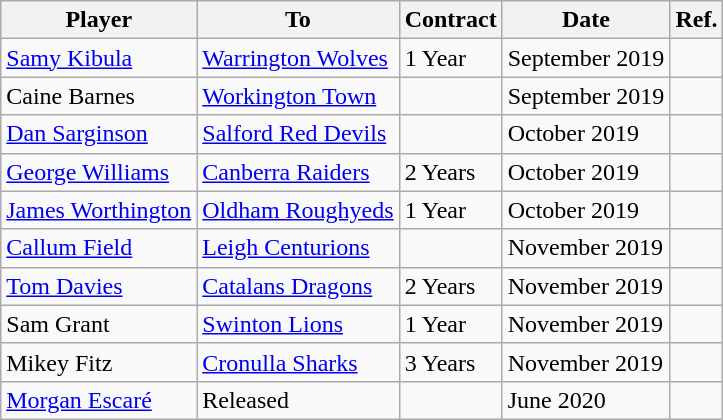<table class="wikitable">
<tr>
<th>Player</th>
<th>To</th>
<th>Contract</th>
<th>Date</th>
<th>Ref.</th>
</tr>
<tr>
<td> <a href='#'>Samy Kibula</a></td>
<td> <a href='#'>Warrington Wolves</a></td>
<td>1 Year</td>
<td>September 2019</td>
<td></td>
</tr>
<tr>
<td> Caine Barnes</td>
<td> <a href='#'>Workington Town</a></td>
<td></td>
<td>September 2019</td>
<td></td>
</tr>
<tr>
<td> <a href='#'>Dan Sarginson</a></td>
<td> <a href='#'>Salford Red Devils</a></td>
<td></td>
<td>October 2019</td>
<td></td>
</tr>
<tr>
<td> <a href='#'>George Williams</a></td>
<td> <a href='#'>Canberra Raiders</a></td>
<td>2 Years</td>
<td>October 2019</td>
<td></td>
</tr>
<tr>
<td> <a href='#'>James Worthington</a></td>
<td> <a href='#'>Oldham Roughyeds</a></td>
<td>1 Year</td>
<td>October 2019</td>
<td></td>
</tr>
<tr>
<td> <a href='#'>Callum Field</a></td>
<td> <a href='#'>Leigh Centurions</a></td>
<td></td>
<td>November 2019</td>
<td></td>
</tr>
<tr>
<td> <a href='#'>Tom Davies</a></td>
<td> <a href='#'>Catalans Dragons</a></td>
<td>2 Years</td>
<td>November 2019</td>
<td></td>
</tr>
<tr>
<td> Sam Grant</td>
<td> <a href='#'>Swinton Lions</a></td>
<td>1 Year</td>
<td>November 2019</td>
<td></td>
</tr>
<tr>
<td> Mikey Fitz</td>
<td> <a href='#'>Cronulla Sharks</a></td>
<td>3 Years</td>
<td>November 2019</td>
<td></td>
</tr>
<tr>
<td> <a href='#'>Morgan Escaré</a></td>
<td>Released</td>
<td></td>
<td>June 2020</td>
<td></td>
</tr>
</table>
